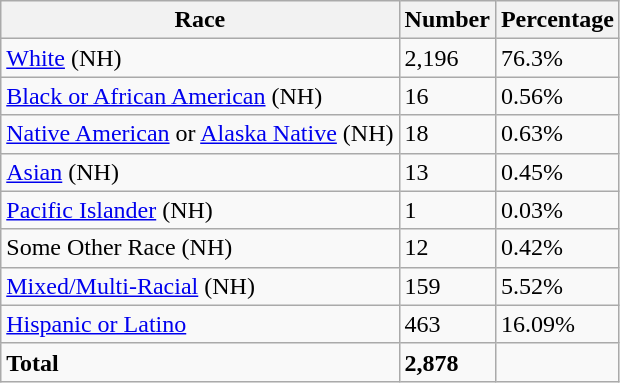<table class="wikitable">
<tr>
<th>Race</th>
<th>Number</th>
<th>Percentage</th>
</tr>
<tr>
<td><a href='#'>White</a> (NH)</td>
<td>2,196</td>
<td>76.3%</td>
</tr>
<tr>
<td><a href='#'>Black or African American</a> (NH)</td>
<td>16</td>
<td>0.56%</td>
</tr>
<tr>
<td><a href='#'>Native American</a> or <a href='#'>Alaska Native</a> (NH)</td>
<td>18</td>
<td>0.63%</td>
</tr>
<tr>
<td><a href='#'>Asian</a> (NH)</td>
<td>13</td>
<td>0.45%</td>
</tr>
<tr>
<td><a href='#'>Pacific Islander</a> (NH)</td>
<td>1</td>
<td>0.03%</td>
</tr>
<tr>
<td>Some Other Race (NH)</td>
<td>12</td>
<td>0.42%</td>
</tr>
<tr>
<td><a href='#'>Mixed/Multi-Racial</a> (NH)</td>
<td>159</td>
<td>5.52%</td>
</tr>
<tr>
<td><a href='#'>Hispanic or Latino</a></td>
<td>463</td>
<td>16.09%</td>
</tr>
<tr>
<td><strong>Total</strong></td>
<td><strong>2,878</strong></td>
<td></td>
</tr>
</table>
